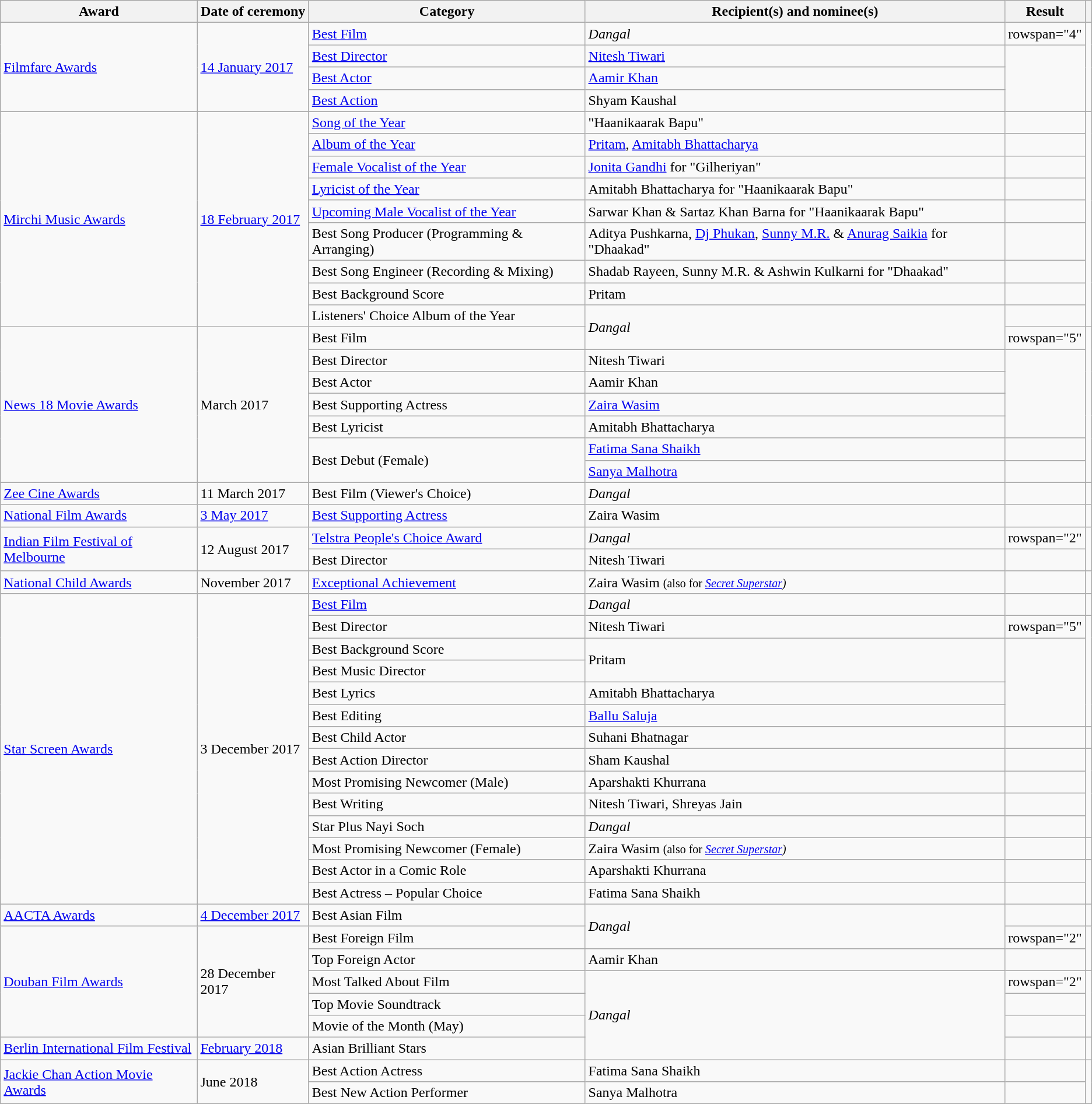<table class="wikitable plainrowheaders sortable">
<tr>
<th scope="col">Award</th>
<th scope="col">Date of ceremony</th>
<th scope="col">Category</th>
<th scope="col">Recipient(s) and nominee(s)</th>
<th scope="col">Result</th>
<th scope="col" class="unsortable"></th>
</tr>
<tr>
<td rowspan="4" scope="row"><a href='#'>Filmfare Awards</a></td>
<td rowspan="4"><a href='#'>14 January 2017</a></td>
<td><a href='#'>Best Film</a></td>
<td><em>Dangal</em></td>
<td>rowspan="4" </td>
<td style="text-align:center;" rowspan="4"></td>
</tr>
<tr>
<td><a href='#'>Best Director</a></td>
<td><a href='#'>Nitesh Tiwari</a></td>
</tr>
<tr>
<td><a href='#'>Best Actor</a></td>
<td><a href='#'>Aamir Khan</a></td>
</tr>
<tr>
<td><a href='#'>Best Action</a></td>
<td>Shyam Kaushal</td>
</tr>
<tr>
<td rowspan="9" scope="row"><a href='#'>Mirchi Music Awards</a></td>
<td rowspan="9"><a href='#'>18 February 2017</a></td>
<td><a href='#'>Song of the Year</a></td>
<td>"Haanikaarak Bapu"</td>
<td></td>
<td style="text-align:center;" rowspan="9"></td>
</tr>
<tr>
<td><a href='#'>Album of the Year</a></td>
<td><a href='#'>Pritam</a>, <a href='#'>Amitabh Bhattacharya</a></td>
<td></td>
</tr>
<tr>
<td><a href='#'>Female Vocalist of the Year</a></td>
<td><a href='#'>Jonita Gandhi</a> for "Gilheriyan"</td>
<td></td>
</tr>
<tr>
<td><a href='#'>Lyricist of the Year</a></td>
<td>Amitabh Bhattacharya for "Haanikaarak Bapu"</td>
<td></td>
</tr>
<tr>
<td><a href='#'>Upcoming Male Vocalist of the Year</a></td>
<td>Sarwar Khan & Sartaz Khan Barna for "Haanikaarak Bapu"</td>
<td></td>
</tr>
<tr>
<td>Best Song Producer (Programming & Arranging)</td>
<td>Aditya Pushkarna, <a href='#'>Dj Phukan</a>, <a href='#'>Sunny M.R.</a> & <a href='#'>Anurag Saikia</a> for "Dhaakad"</td>
<td></td>
</tr>
<tr>
<td>Best Song Engineer (Recording & Mixing)</td>
<td>Shadab Rayeen, Sunny M.R. & Ashwin Kulkarni for "Dhaakad"</td>
<td></td>
</tr>
<tr>
<td>Best Background Score</td>
<td>Pritam</td>
<td></td>
</tr>
<tr>
<td>Listeners' Choice Album of the Year</td>
<td rowspan="2"><em>Dangal</em></td>
<td></td>
</tr>
<tr>
<td rowspan="7" scope="row"><a href='#'>News 18 Movie Awards</a></td>
<td rowspan="7">March 2017</td>
<td>Best Film</td>
<td>rowspan="5" </td>
<td style="text-align:center;" rowspan="7"></td>
</tr>
<tr>
<td>Best Director</td>
<td>Nitesh Tiwari</td>
</tr>
<tr>
<td>Best Actor</td>
<td>Aamir Khan</td>
</tr>
<tr>
<td>Best Supporting Actress</td>
<td><a href='#'>Zaira Wasim</a></td>
</tr>
<tr>
<td>Best Lyricist</td>
<td>Amitabh Bhattacharya</td>
</tr>
<tr>
<td rowspan="2">Best Debut (Female)</td>
<td><a href='#'>Fatima Sana Shaikh</a></td>
<td></td>
</tr>
<tr>
<td><a href='#'>Sanya Malhotra</a></td>
<td></td>
</tr>
<tr>
<td><a href='#'>Zee Cine Awards</a></td>
<td>11 March 2017</td>
<td>Best Film (Viewer's Choice)</td>
<td><em>Dangal</em></td>
<td></td>
<td style="text-align:center;"></td>
</tr>
<tr>
<td scope="row"><a href='#'>National Film Awards</a></td>
<td><a href='#'>3 May 2017</a></td>
<td><a href='#'>Best Supporting Actress</a></td>
<td>Zaira Wasim</td>
<td></td>
<td style="text-align:center;"></td>
</tr>
<tr>
<td rowspan="2" scope="row"><a href='#'>Indian Film Festival of Melbourne</a></td>
<td scope="row" rowspan="2">12 August 2017</td>
<td><a href='#'>Telstra People's Choice Award</a></td>
<td><em>Dangal</em></td>
<td>rowspan="2" </td>
<td rowspan="2" style="text-align:center;"></td>
</tr>
<tr>
<td>Best Director</td>
<td>Nitesh Tiwari</td>
</tr>
<tr>
<td><a href='#'>National Child Awards</a></td>
<td>November 2017</td>
<td><a href='#'>Exceptional Achievement</a></td>
<td>Zaira Wasim <small>(also for <em><a href='#'>Secret Superstar</a>)</em></small></td>
<td></td>
<td style="text-align:center;"></td>
</tr>
<tr>
<td rowspan="14"><a href='#'>Star Screen Awards</a></td>
<td rowspan="14">3 December 2017</td>
<td><a href='#'>Best Film</a></td>
<td><em>Dangal</em></td>
<td></td>
<td style="text-align:center;"></td>
</tr>
<tr>
<td>Best Director</td>
<td>Nitesh Tiwari</td>
<td>rowspan="5" </td>
<td style="text-align:center;" rowspan="5"></td>
</tr>
<tr>
<td>Best Background Score</td>
<td rowspan="2">Pritam</td>
</tr>
<tr>
<td>Best Music Director</td>
</tr>
<tr>
<td>Best Lyrics</td>
<td>Amitabh Bhattacharya</td>
</tr>
<tr>
<td>Best Editing</td>
<td><a href='#'>Ballu Saluja</a></td>
</tr>
<tr>
<td>Best Child Actor</td>
<td>Suhani Bhatnagar</td>
<td></td>
<td style="text-align:center;"></td>
</tr>
<tr>
<td>Best Action Director</td>
<td>Sham Kaushal</td>
<td></td>
<td rowspan="4" style="text-align:center;"></td>
</tr>
<tr>
<td>Most Promising Newcomer (Male)</td>
<td>Aparshakti Khurrana</td>
<td></td>
</tr>
<tr>
<td>Best Writing</td>
<td>Nitesh Tiwari, Shreyas Jain</td>
<td></td>
</tr>
<tr>
<td>Star Plus Nayi Soch</td>
<td><em>Dangal</em></td>
<td></td>
</tr>
<tr>
<td>Most Promising Newcomer (Female)</td>
<td>Zaira Wasim <small>(also for <em><a href='#'>Secret Superstar</a>)</em></small></td>
<td></td>
<td style="text-align:center;"></td>
</tr>
<tr>
<td>Best Actor in a Comic Role</td>
<td>Aparshakti Khurrana</td>
<td></td>
<td rowspan="2" style="text-align:center;"></td>
</tr>
<tr>
<td>Best Actress – Popular Choice</td>
<td>Fatima Sana Shaikh</td>
<td></td>
</tr>
<tr>
<td><a href='#'>AACTA Awards</a></td>
<td><a href='#'>4 December 2017</a></td>
<td>Best Asian Film</td>
<td rowspan="2"><em>Dangal</em></td>
<td></td>
<td style="text-align:center;"></td>
</tr>
<tr>
<td rowspan="5"><a href='#'>Douban Film Awards</a></td>
<td rowspan="5">28 December 2017</td>
<td>Best Foreign Film</td>
<td>rowspan="2" </td>
<td rowspan="2" style="text-align:center;"></td>
</tr>
<tr>
<td>Top Foreign Actor</td>
<td>Aamir Khan</td>
</tr>
<tr>
<td>Most Talked About Film</td>
<td rowspan="4"><em>Dangal</em></td>
<td>rowspan="2" </td>
<td rowspan="3" style="text-align:center;"></td>
</tr>
<tr>
<td>Top Movie Soundtrack</td>
</tr>
<tr>
<td>Movie of the Month (May)</td>
<td></td>
</tr>
<tr>
<td><a href='#'>Berlin International Film Festival</a></td>
<td><a href='#'>February 2018</a></td>
<td>Asian Brilliant Stars</td>
<td></td>
<td style="text-align:center;"></td>
</tr>
<tr>
<td rowspan="2"><a href='#'>Jackie Chan Action Movie Awards</a></td>
<td rowspan="2">June 2018</td>
<td>Best Action Actress</td>
<td>Fatima Sana Shaikh</td>
<td></td>
<td rowspan="2" style="text-align:center;"></td>
</tr>
<tr>
<td>Best New Action Performer</td>
<td>Sanya Malhotra</td>
<td></td>
</tr>
</table>
